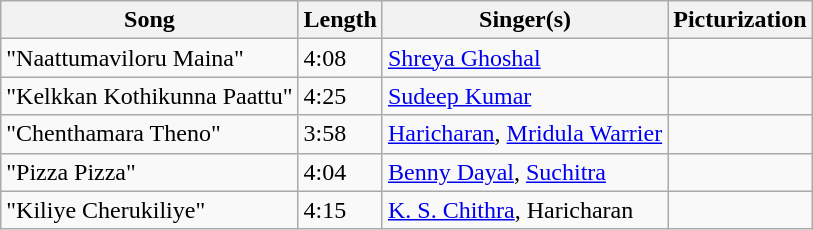<table class="wikitable">
<tr>
<th>Song</th>
<th>Length</th>
<th>Singer(s)</th>
<th>Picturization</th>
</tr>
<tr>
<td>"Naattumaviloru Maina"</td>
<td>4:08</td>
<td><a href='#'>Shreya Ghoshal</a></td>
<td></td>
</tr>
<tr>
<td>"Kelkkan Kothikunna Paattu"</td>
<td>4:25</td>
<td><a href='#'>Sudeep Kumar</a></td>
<td></td>
</tr>
<tr>
<td>"Chenthamara Theno"</td>
<td>3:58</td>
<td><a href='#'>Haricharan</a>, <a href='#'>Mridula Warrier</a></td>
<td></td>
</tr>
<tr>
<td>"Pizza Pizza"</td>
<td>4:04</td>
<td><a href='#'>Benny Dayal</a>, <a href='#'>Suchitra</a></td>
<td></td>
</tr>
<tr>
<td>"Kiliye Cherukiliye"</td>
<td>4:15</td>
<td><a href='#'>K. S. Chithra</a>, Haricharan</td>
<td></td>
</tr>
</table>
